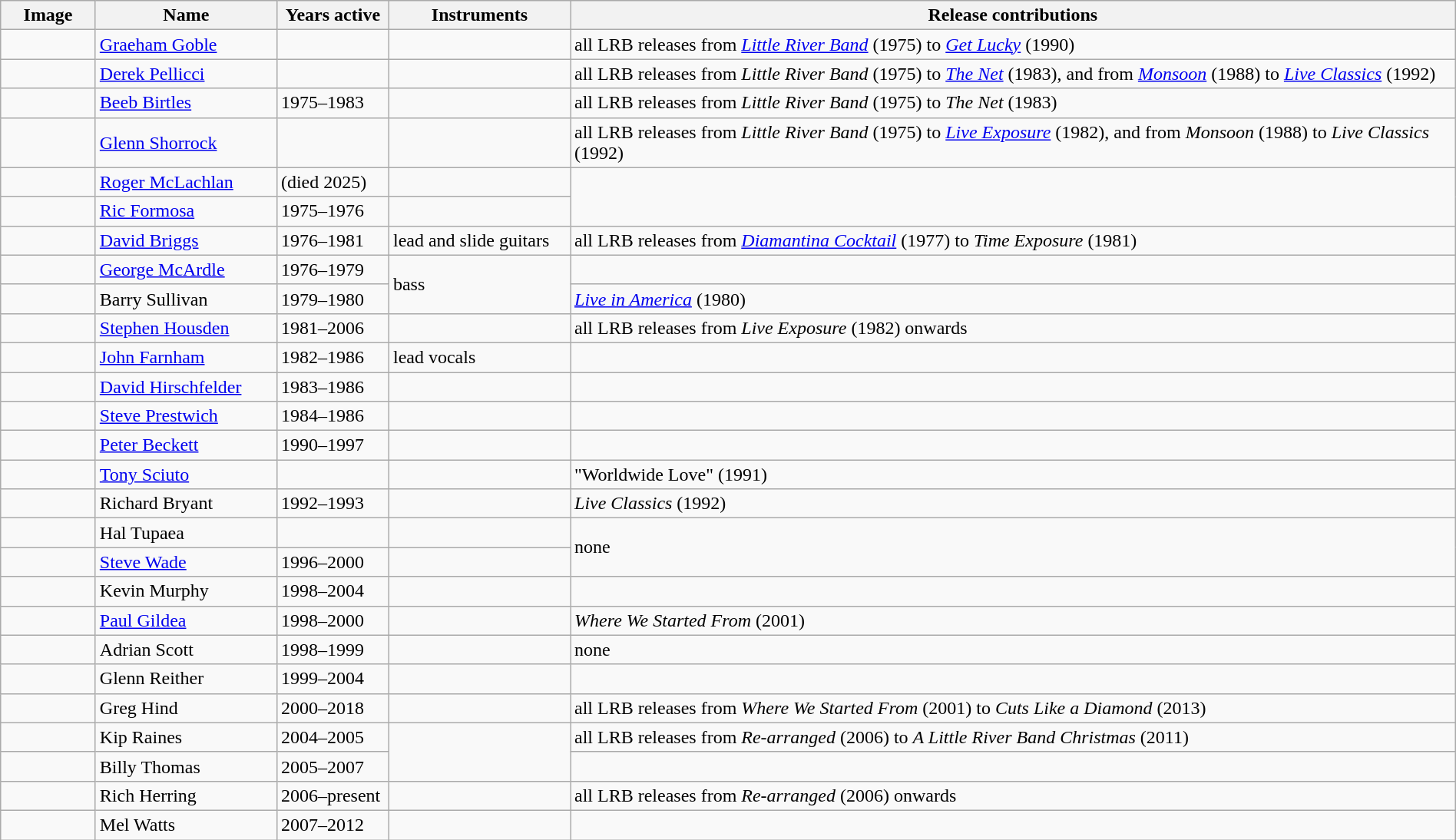<table class="wikitable" border="1" width=100%>
<tr>
<th width="75">Image</th>
<th width="150">Name</th>
<th width="90">Years active</th>
<th width="150">Instruments</th>
<th>Release contributions</th>
</tr>
<tr>
<td></td>
<td><a href='#'>Graeham Goble</a></td>
<td></td>
<td></td>
<td>all LRB releases from <em><a href='#'>Little River Band</a></em> (1975) to <em><a href='#'>Get Lucky</a></em> (1990)</td>
</tr>
<tr>
<td></td>
<td><a href='#'>Derek Pellicci</a></td>
<td></td>
<td></td>
<td>all LRB releases from <em>Little River Band</em> (1975) to <em><a href='#'>The Net</a></em> (1983), and from <em><a href='#'>Monsoon</a></em> (1988) to <em><a href='#'>Live Classics</a></em> (1992)</td>
</tr>
<tr>
<td></td>
<td><a href='#'>Beeb Birtles</a><br></td>
<td>1975–1983</td>
<td></td>
<td>all LRB releases from <em>Little River Band</em> (1975) to <em>The Net</em> (1983)</td>
</tr>
<tr>
<td></td>
<td><a href='#'>Glenn Shorrock</a></td>
<td></td>
<td></td>
<td>all LRB releases from <em>Little River Band</em> (1975) to <em><a href='#'>Live Exposure</a></em> (1982), and from <em>Monsoon</em> (1988) to <em>Live Classics</em> (1992)</td>
</tr>
<tr>
<td></td>
<td><a href='#'>Roger McLachlan</a></td>
<td>(died 2025)</td>
<td></td>
<td rowspan="2"></td>
</tr>
<tr>
<td></td>
<td><a href='#'>Ric Formosa</a></td>
<td>1975–1976</td>
<td></td>
</tr>
<tr>
<td></td>
<td><a href='#'>David Briggs</a></td>
<td>1976–1981</td>
<td>lead and slide guitars</td>
<td>all LRB releases from <em><a href='#'>Diamantina Cocktail</a></em> (1977) to <em>Time Exposure</em> (1981)</td>
</tr>
<tr>
<td></td>
<td><a href='#'>George McArdle</a></td>
<td>1976–1979</td>
<td rowspan="2">bass</td>
<td></td>
</tr>
<tr>
<td></td>
<td>Barry Sullivan</td>
<td>1979–1980 </td>
<td><em><a href='#'>Live in America</a></em> (1980)</td>
</tr>
<tr>
<td></td>
<td><a href='#'>Stephen Housden</a></td>
<td>1981–2006</td>
<td></td>
<td>all LRB releases from <em>Live Exposure</em> (1982) onwards</td>
</tr>
<tr>
<td></td>
<td><a href='#'>John Farnham</a></td>
<td>1982–1986</td>
<td>lead vocals</td>
<td></td>
</tr>
<tr>
<td></td>
<td><a href='#'>David Hirschfelder</a></td>
<td>1983–1986</td>
<td></td>
<td></td>
</tr>
<tr>
<td></td>
<td><a href='#'>Steve Prestwich</a></td>
<td>1984–1986 </td>
<td></td>
<td></td>
</tr>
<tr>
<td></td>
<td><a href='#'>Peter Beckett</a></td>
<td>1990–1997</td>
<td></td>
<td></td>
</tr>
<tr>
<td></td>
<td><a href='#'>Tony Sciuto</a></td>
<td></td>
<td></td>
<td>"Worldwide Love" (1991)</td>
</tr>
<tr>
<td></td>
<td>Richard Bryant</td>
<td>1992–1993</td>
<td></td>
<td><em>Live Classics</em> (1992)</td>
</tr>
<tr>
<td></td>
<td>Hal Tupaea</td>
<td></td>
<td></td>
<td rowspan="2">none </td>
</tr>
<tr>
<td></td>
<td><a href='#'>Steve Wade</a></td>
<td>1996–2000</td>
<td></td>
</tr>
<tr>
<td></td>
<td>Kevin Murphy</td>
<td>1998–2004</td>
<td></td>
<td></td>
</tr>
<tr>
<td></td>
<td><a href='#'>Paul Gildea</a></td>
<td>1998–2000</td>
<td></td>
<td><em>Where We Started From</em> (2001) </td>
</tr>
<tr>
<td></td>
<td>Adrian Scott</td>
<td>1998–1999</td>
<td></td>
<td>none </td>
</tr>
<tr>
<td></td>
<td>Glenn Reither</td>
<td>1999–2004</td>
<td></td>
<td></td>
</tr>
<tr>
<td></td>
<td>Greg Hind</td>
<td>2000–2018</td>
<td></td>
<td>all LRB releases from <em>Where We Started From</em> (2001) to <em>Cuts Like a Diamond</em> (2013)</td>
</tr>
<tr>
<td></td>
<td>Kip Raines</td>
<td>2004–2005</td>
<td rowspan="2"></td>
<td>all LRB releases from <em>Re-arranged</em> (2006) to <em>A Little River Band Christmas</em> (2011)</td>
</tr>
<tr>
<td></td>
<td>Billy Thomas</td>
<td>2005–2007</td>
<td></td>
</tr>
<tr>
<td></td>
<td>Rich Herring</td>
<td>2006–present</td>
<td></td>
<td>all LRB releases from <em>Re-arranged</em> (2006) onwards</td>
</tr>
<tr>
<td></td>
<td>Mel Watts</td>
<td>2007–2012</td>
<td></td>
<td></td>
</tr>
</table>
